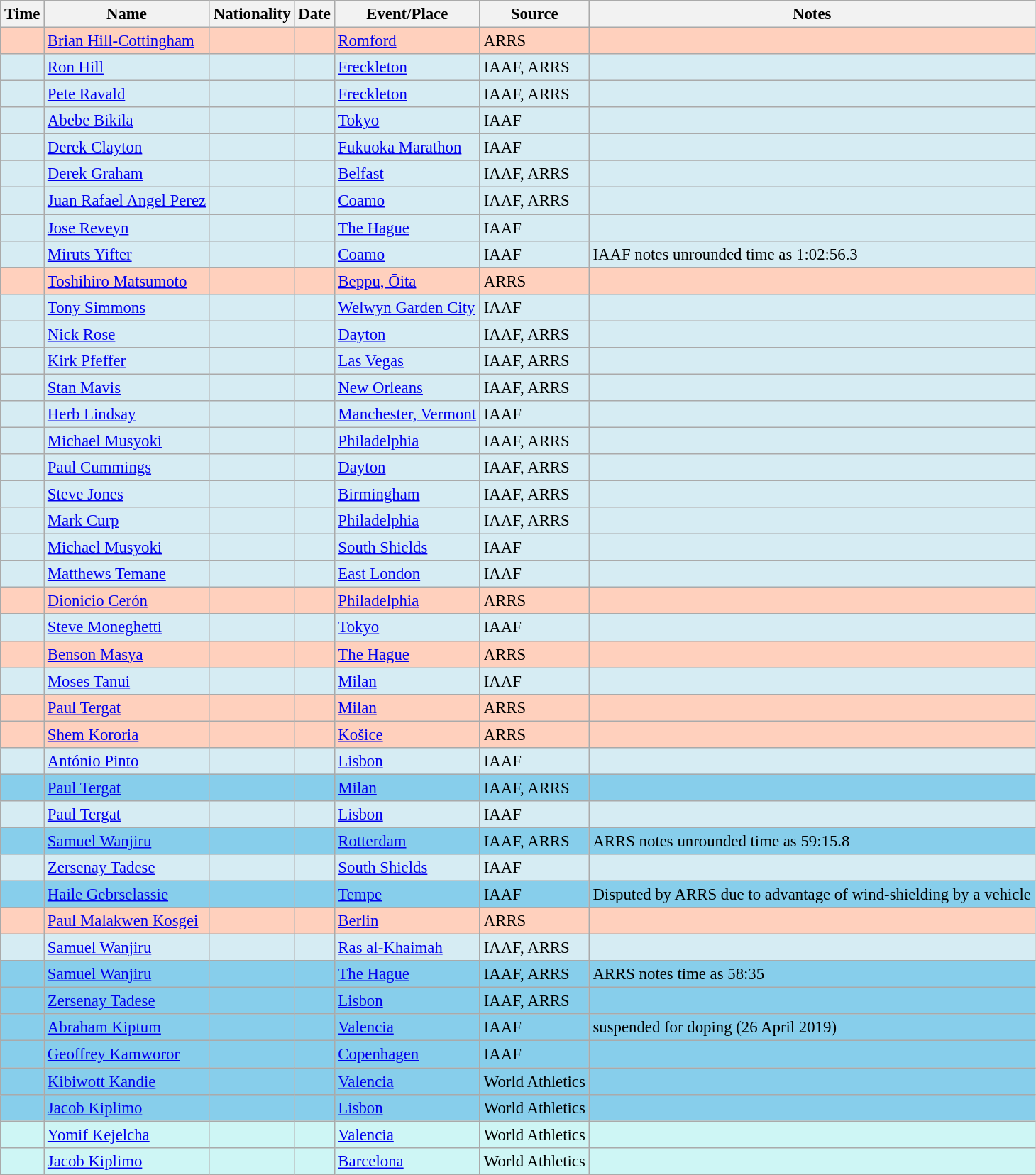<table class="wikitable sortable" style=" font-size: 95%;">
<tr style="background:#dfdfdf;">
<th>Time</th>
<th>Name</th>
<th>Nationality</th>
<th>Date</th>
<th>Event/Place</th>
<th>Source</th>
<th>Notes</th>
</tr>
<tr style="background:#ffd0bd;">
<td></td>
<td><a href='#'>Brian Hill-Cottingham</a></td>
<td></td>
<td></td>
<td><a href='#'>Romford</a></td>
<td>ARRS</td>
<td></td>
</tr>
<tr style="background:#d6ecf3;">
<td></td>
<td><a href='#'>Ron Hill</a></td>
<td></td>
<td></td>
<td><a href='#'>Freckleton</a></td>
<td>IAAF, ARRS</td>
<td></td>
</tr>
<tr style="background:#d6ecf3;">
<td></td>
<td><a href='#'>Pete Ravald</a></td>
<td></td>
<td></td>
<td><a href='#'>Freckleton</a></td>
<td>IAAF, ARRS</td>
<td></td>
</tr>
<tr style="background:#d6ecf3;">
<td></td>
<td><a href='#'>Abebe Bikila</a></td>
<td></td>
<td></td>
<td><a href='#'>Tokyo</a></td>
<td>IAAF</td>
<td></td>
</tr>
<tr style="background:#d6ecf3;">
<td></td>
<td><a href='#'>Derek Clayton</a></td>
<td></td>
<td></td>
<td><a href='#'>Fukuoka Marathon</a></td>
<td>IAAF</td>
<td></td>
</tr>
<tr style="background:#d6ecf3;"| >
</tr>
<tr style="background:#d6ecf3;">
<td></td>
<td><a href='#'>Derek Graham</a></td>
<td></td>
<td></td>
<td><a href='#'>Belfast</a></td>
<td>IAAF, ARRS</td>
<td></td>
</tr>
<tr style="background:#d6ecf3;">
<td></td>
<td><a href='#'>Juan Rafael Angel Perez</a></td>
<td></td>
<td></td>
<td><a href='#'>Coamo</a></td>
<td>IAAF, ARRS</td>
<td></td>
</tr>
<tr style="background:#d6ecf3;">
<td></td>
<td><a href='#'>Jose Reveyn</a></td>
<td></td>
<td></td>
<td><a href='#'>The Hague</a></td>
<td>IAAF</td>
<td></td>
</tr>
<tr style="background:#d6ecf3;">
<td></td>
<td><a href='#'>Miruts Yifter</a></td>
<td></td>
<td></td>
<td><a href='#'>Coamo</a></td>
<td>IAAF</td>
<td>IAAF notes unrounded time as 1:02:56.3</td>
</tr>
<tr style="background:#ffd0bd;">
<td></td>
<td><a href='#'>Toshihiro Matsumoto</a></td>
<td></td>
<td></td>
<td><a href='#'>Beppu, Ōita</a></td>
<td>ARRS</td>
<td></td>
</tr>
<tr style="background:#d6ecf3;">
<td></td>
<td><a href='#'>Tony Simmons</a></td>
<td></td>
<td></td>
<td><a href='#'>Welwyn Garden City</a></td>
<td>IAAF</td>
<td></td>
</tr>
<tr style="background:#d6ecf3;">
<td></td>
<td><a href='#'>Nick Rose</a></td>
<td></td>
<td></td>
<td><a href='#'>Dayton</a></td>
<td>IAAF, ARRS</td>
<td></td>
</tr>
<tr style="background:#d6ecf3;">
<td></td>
<td><a href='#'>Kirk Pfeffer</a></td>
<td></td>
<td></td>
<td><a href='#'>Las Vegas</a></td>
<td>IAAF, ARRS</td>
<td></td>
</tr>
<tr style="background:#d6ecf3;">
<td></td>
<td><a href='#'>Stan Mavis</a></td>
<td></td>
<td></td>
<td><a href='#'>New Orleans</a></td>
<td>IAAF, ARRS</td>
<td></td>
</tr>
<tr style="background:#d6ecf3;">
<td></td>
<td><a href='#'>Herb Lindsay</a></td>
<td></td>
<td></td>
<td><a href='#'>Manchester, Vermont</a></td>
<td>IAAF</td>
<td></td>
</tr>
<tr style="background:#d6ecf3;">
<td></td>
<td><a href='#'>Michael Musyoki</a></td>
<td></td>
<td></td>
<td><a href='#'>Philadelphia</a></td>
<td>IAAF, ARRS</td>
<td></td>
</tr>
<tr style="background:#d6ecf3;">
<td></td>
<td><a href='#'>Paul Cummings</a></td>
<td></td>
<td></td>
<td><a href='#'>Dayton</a></td>
<td>IAAF, ARRS</td>
<td></td>
</tr>
<tr style="background:#d6ecf3;">
<td></td>
<td><a href='#'>Steve Jones</a></td>
<td></td>
<td></td>
<td><a href='#'>Birmingham</a></td>
<td>IAAF, ARRS</td>
<td></td>
</tr>
<tr style="background:#d6ecf3;">
<td></td>
<td><a href='#'>Mark Curp</a></td>
<td></td>
<td></td>
<td><a href='#'>Philadelphia</a></td>
<td>IAAF, ARRS</td>
<td></td>
</tr>
<tr style="background:#d6ecf3;">
<td></td>
<td><a href='#'>Michael Musyoki</a></td>
<td></td>
<td></td>
<td><a href='#'>South Shields</a></td>
<td>IAAF</td>
<td></td>
</tr>
<tr style="background:#d6ecf3;">
<td></td>
<td><a href='#'>Matthews Temane</a></td>
<td></td>
<td></td>
<td><a href='#'>East London</a></td>
<td>IAAF</td>
<td></td>
</tr>
<tr style="background:#ffd0bd;">
<td></td>
<td><a href='#'>Dionicio Cerón</a></td>
<td></td>
<td></td>
<td><a href='#'>Philadelphia</a></td>
<td>ARRS</td>
<td></td>
</tr>
<tr style="background:#d6ecf3;">
<td></td>
<td><a href='#'>Steve Moneghetti</a></td>
<td></td>
<td></td>
<td><a href='#'>Tokyo</a></td>
<td>IAAF</td>
<td></td>
</tr>
<tr style="background:#ffd0bd;">
<td></td>
<td><a href='#'>Benson Masya</a></td>
<td></td>
<td></td>
<td><a href='#'>The Hague</a></td>
<td>ARRS</td>
<td></td>
</tr>
<tr style="background:#d6ecf3;">
<td></td>
<td><a href='#'>Moses Tanui</a></td>
<td></td>
<td></td>
<td><a href='#'>Milan</a></td>
<td>IAAF</td>
<td></td>
</tr>
<tr style="background:#ffd0bd;">
<td></td>
<td><a href='#'>Paul Tergat</a></td>
<td></td>
<td></td>
<td><a href='#'>Milan</a></td>
<td>ARRS</td>
<td></td>
</tr>
<tr style="background:#ffd0bd;">
<td></td>
<td><a href='#'>Shem Kororia</a></td>
<td></td>
<td></td>
<td><a href='#'>Košice</a></td>
<td>ARRS</td>
<td></td>
</tr>
<tr style="background:#d6ecf3;">
<td></td>
<td><a href='#'>António Pinto</a></td>
<td></td>
<td></td>
<td><a href='#'>Lisbon</a></td>
<td>IAAF</td>
<td></td>
</tr>
<tr style="background:skyBlue;">
<td></td>
<td><a href='#'>Paul Tergat</a></td>
<td></td>
<td></td>
<td><a href='#'>Milan</a></td>
<td>IAAF, ARRS</td>
<td></td>
</tr>
<tr style="background:#d6ecf3;">
<td></td>
<td><a href='#'>Paul Tergat</a></td>
<td></td>
<td></td>
<td><a href='#'>Lisbon</a></td>
<td>IAAF</td>
<td></td>
</tr>
<tr style="background:skyBlue;">
<td></td>
<td><a href='#'>Samuel Wanjiru</a></td>
<td></td>
<td></td>
<td><a href='#'>Rotterdam</a></td>
<td>IAAF, ARRS</td>
<td>ARRS notes unrounded time as 59:15.8</td>
</tr>
<tr style="background:#d6ecf3;">
<td></td>
<td><a href='#'>Zersenay Tadese</a></td>
<td></td>
<td></td>
<td><a href='#'>South Shields</a></td>
<td>IAAF</td>
<td></td>
</tr>
<tr style="background:skyBlue;">
<td></td>
<td><a href='#'>Haile Gebrselassie</a></td>
<td></td>
<td></td>
<td><a href='#'>Tempe</a></td>
<td>IAAF</td>
<td>Disputed by ARRS due to advantage of wind-shielding by a vehicle</td>
</tr>
<tr style="background:#ffd0bd;">
<td></td>
<td><a href='#'>Paul Malakwen Kosgei</a></td>
<td></td>
<td></td>
<td><a href='#'>Berlin</a></td>
<td>ARRS</td>
<td></td>
</tr>
<tr style="background:#d6ecf3;">
<td></td>
<td><a href='#'>Samuel Wanjiru</a></td>
<td></td>
<td></td>
<td><a href='#'>Ras al-Khaimah</a></td>
<td>IAAF, ARRS</td>
<td></td>
</tr>
<tr style="background:skyBlue;">
<td></td>
<td><a href='#'>Samuel Wanjiru</a></td>
<td></td>
<td></td>
<td><a href='#'>The Hague</a></td>
<td>IAAF, ARRS</td>
<td>ARRS notes time as 58:35</td>
</tr>
<tr style="background:skyBlue;">
<td></td>
<td><a href='#'>Zersenay Tadese</a></td>
<td></td>
<td></td>
<td><a href='#'>Lisbon</a></td>
<td>IAAF, ARRS</td>
<td></td>
</tr>
<tr style="background:skyBlue;">
<td></td>
<td><a href='#'>Abraham Kiptum</a></td>
<td></td>
<td></td>
<td><a href='#'>Valencia</a></td>
<td>IAAF</td>
<td>suspended for doping (26 April 2019)</td>
</tr>
<tr style="background:skyBlue;">
<td></td>
<td><a href='#'>Geoffrey Kamworor</a></td>
<td></td>
<td></td>
<td><a href='#'>Copenhagen</a></td>
<td>IAAF </td>
<td></td>
</tr>
<tr style="background:skyBlue;">
<td></td>
<td><a href='#'>Kibiwott Kandie</a></td>
<td></td>
<td></td>
<td><a href='#'>Valencia</a></td>
<td>World Athletics</td>
<td></td>
</tr>
<tr style="background:skyBlue;">
<td></td>
<td><a href='#'>Jacob Kiplimo</a></td>
<td></td>
<td></td>
<td><a href='#'>Lisbon</a></td>
<td>World Athletics</td>
<td></td>
</tr>
<tr style="background:#cef6f5;">
<td></td>
<td><a href='#'>Yomif Kejelcha</a></td>
<td></td>
<td></td>
<td><a href='#'>Valencia</a></td>
<td>World Athletics</td>
<td></td>
</tr>
<tr style="background:#cef6f5;">
<td></td>
<td><a href='#'>Jacob Kiplimo</a></td>
<td></td>
<td></td>
<td><a href='#'>Barcelona</a></td>
<td>World Athletics</td>
<td></td>
</tr>
</table>
